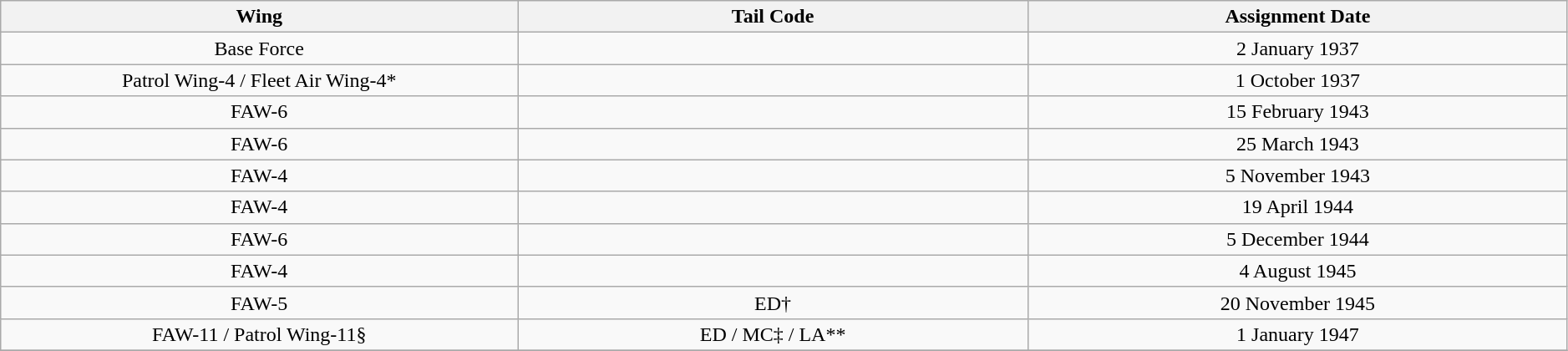<table class="wikitable" style="text-align:center" width=99%>
<tr>
<th width="33%">Wing</th>
<th align="center">Tail Code</th>
<th align="center">Assignment Date</th>
</tr>
<tr>
<td>Base Force</td>
<td></td>
<td>2 January 1937</td>
</tr>
<tr>
<td>Patrol Wing-4 / Fleet Air Wing-4*</td>
<td></td>
<td>1 October 1937</td>
</tr>
<tr>
<td>FAW-6</td>
<td></td>
<td>15 February 1943</td>
</tr>
<tr>
<td>FAW-6</td>
<td></td>
<td>25 March 1943</td>
</tr>
<tr>
<td>FAW-4</td>
<td></td>
<td>5 November 1943</td>
</tr>
<tr>
<td>FAW-4</td>
<td></td>
<td>19 April 1944</td>
</tr>
<tr>
<td>FAW-6</td>
<td></td>
<td>5 December 1944</td>
</tr>
<tr>
<td>FAW-4</td>
<td></td>
<td>4 August 1945</td>
</tr>
<tr>
<td>FAW-5</td>
<td>ED†</td>
<td>20 November 1945</td>
</tr>
<tr>
<td>FAW-11 / Patrol Wing-11§</td>
<td>ED / MC‡ / LA**</td>
<td>1 January 1947</td>
</tr>
<tr>
</tr>
</table>
